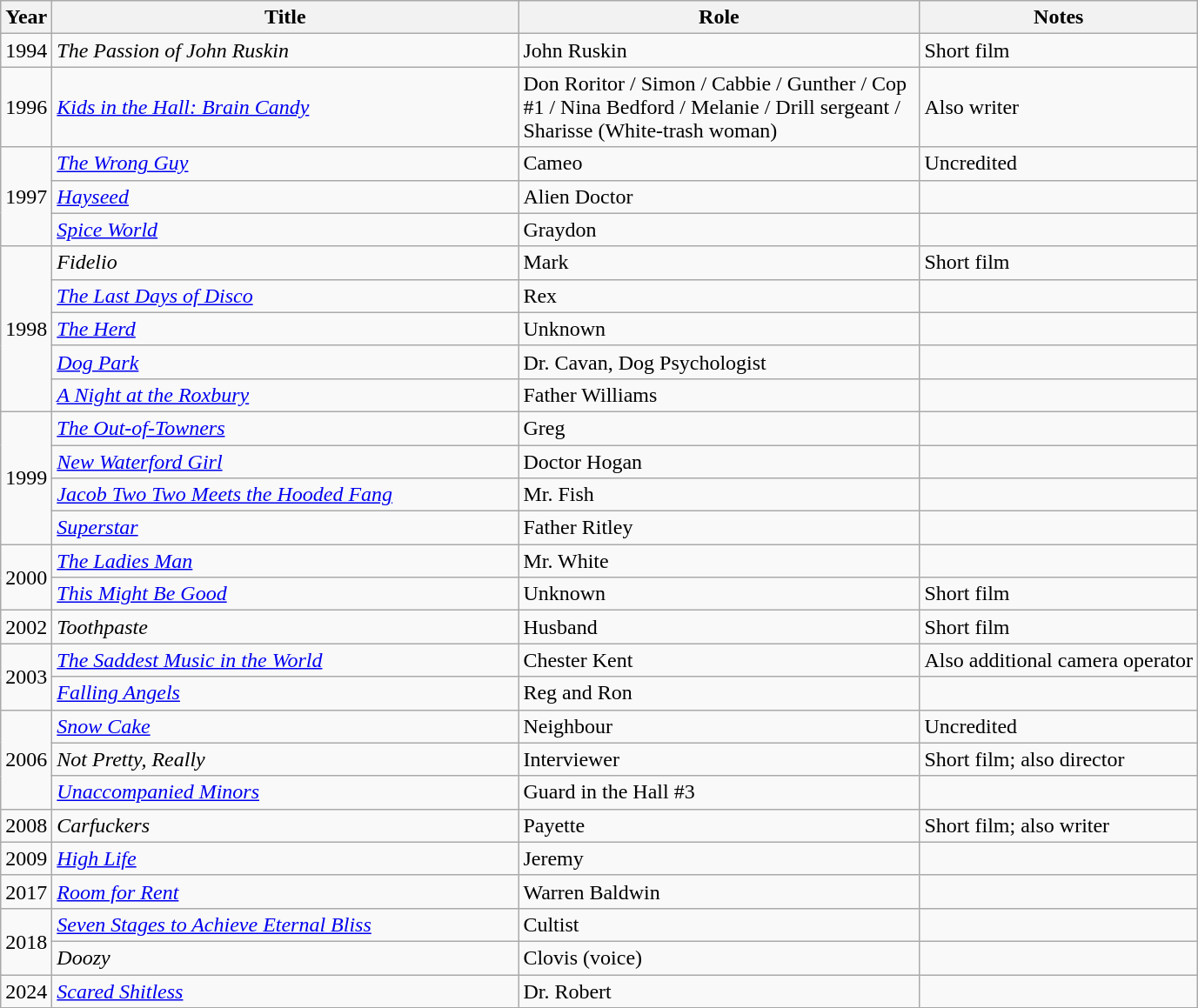<table class="wikitable sortable">
<tr>
<th>Year</th>
<th scope="col" width="350px">Title</th>
<th scope="col" width="300px">Role</th>
<th class="unsortable">Notes</th>
</tr>
<tr>
<td>1994</td>
<td data-sort-value="Passion of John Ruskin, The"><em>The Passion of John Ruskin</em></td>
<td>John Ruskin</td>
<td>Short film</td>
</tr>
<tr>
<td>1996</td>
<td><em><a href='#'>Kids in the Hall: Brain Candy</a></em></td>
<td>Don Roritor / Simon / Cabbie / Gunther / Cop #1 / Nina Bedford / Melanie / Drill sergeant / Sharisse (White-trash woman)</td>
<td>Also writer</td>
</tr>
<tr>
<td rowspan="3">1997</td>
<td data-sort-value="Wrong Guy, The"><em><a href='#'>The Wrong Guy</a></em></td>
<td>Cameo</td>
<td>Uncredited</td>
</tr>
<tr>
<td><em><a href='#'>Hayseed</a></em></td>
<td>Alien Doctor</td>
<td></td>
</tr>
<tr>
<td><em><a href='#'>Spice World</a></em></td>
<td>Graydon</td>
<td></td>
</tr>
<tr>
<td rowspan="5">1998</td>
<td><em>Fidelio</em></td>
<td>Mark</td>
<td>Short film</td>
</tr>
<tr>
<td data-sort-value="Last Days of Disco, The"><em><a href='#'>The Last Days of Disco</a></em></td>
<td>Rex</td>
<td></td>
</tr>
<tr>
<td data-sort-value="Herd, The"><em><a href='#'>The Herd</a></em></td>
<td>Unknown</td>
<td></td>
</tr>
<tr>
<td><em><a href='#'>Dog Park</a></em></td>
<td>Dr. Cavan, Dog Psychologist</td>
<td></td>
</tr>
<tr>
<td data-sort-value="Night at the Roxbury, A"><em><a href='#'>A Night at the Roxbury</a></em></td>
<td>Father Williams</td>
<td></td>
</tr>
<tr>
<td rowspan="4">1999</td>
<td data-sort-value="Out-of-Towners, The"><em><a href='#'>The Out-of-Towners</a></em></td>
<td>Greg</td>
<td></td>
</tr>
<tr>
<td><em><a href='#'>New Waterford Girl</a></em></td>
<td>Doctor Hogan</td>
<td></td>
</tr>
<tr>
<td><em><a href='#'>Jacob Two Two Meets the Hooded Fang</a></em></td>
<td>Mr. Fish</td>
<td></td>
</tr>
<tr>
<td><em><a href='#'>Superstar</a></em></td>
<td>Father Ritley</td>
<td></td>
</tr>
<tr>
<td rowspan="2">2000</td>
<td data-sort-value="Ladies Man, The"><em><a href='#'>The Ladies Man</a></em></td>
<td>Mr. White</td>
<td></td>
</tr>
<tr>
<td><em><a href='#'>This Might Be Good</a></em></td>
<td>Unknown</td>
<td>Short film</td>
</tr>
<tr>
<td>2002</td>
<td><em>Toothpaste</em></td>
<td>Husband</td>
<td>Short film</td>
</tr>
<tr>
<td rowspan="2">2003</td>
<td data-sort-value="Saddest Music in the World, The"><em><a href='#'>The Saddest Music in the World</a></em></td>
<td>Chester Kent</td>
<td>Also additional camera operator</td>
</tr>
<tr>
<td><em><a href='#'>Falling Angels</a></em></td>
<td>Reg and Ron</td>
<td></td>
</tr>
<tr>
<td rowspan="3">2006</td>
<td><em><a href='#'>Snow Cake</a></em></td>
<td>Neighbour</td>
<td>Uncredited</td>
</tr>
<tr>
<td><em>Not Pretty, Really</em></td>
<td>Interviewer</td>
<td>Short film; also director</td>
</tr>
<tr>
<td><em><a href='#'>Unaccompanied Minors</a></em></td>
<td>Guard in the Hall #3</td>
<td></td>
</tr>
<tr>
<td>2008</td>
<td><em>Carfuckers</em></td>
<td>Payette</td>
<td>Short film; also writer</td>
</tr>
<tr>
<td>2009</td>
<td><em><a href='#'>High Life</a></em></td>
<td>Jeremy</td>
<td></td>
</tr>
<tr>
<td>2017</td>
<td><em><a href='#'>Room for Rent</a></em></td>
<td>Warren Baldwin</td>
<td></td>
</tr>
<tr>
<td rowspan="2">2018</td>
<td><em><a href='#'>Seven Stages to Achieve Eternal Bliss</a></em></td>
<td>Cultist</td>
<td></td>
</tr>
<tr>
<td><em>Doozy</em></td>
<td>Clovis (voice)</td>
<td></td>
</tr>
<tr>
<td>2024</td>
<td><em><a href='#'>Scared Shitless</a></em></td>
<td>Dr. Robert</td>
<td></td>
</tr>
</table>
